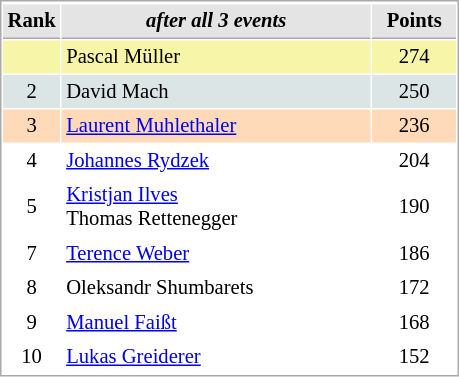<table cellspacing="1" cellpadding="3" style="border:1px solid #AAAAAA;font-size:86%">
<tr style="background-color: #E4E4E4;">
</tr>
<tr style="background-color: #E4E4E4;">
<th style="border-bottom:1px solid #AAAAAA; width: 10px;">Rank</th>
<th style="border-bottom:1px solid #AAAAAA; width: 200px;"><em>after all 3 events</em></th>
<th style="border-bottom:1px solid #AAAAAA; width: 50px;">Points</th>
</tr>
<tr style="background:#f7f6a8;">
<td align=center></td>
<td> Pascal Müller</td>
<td align=center>274</td>
</tr>
<tr style="background:#dce5e5;">
<td align=center>2</td>
<td> David Mach</td>
<td align=center>250</td>
</tr>
<tr style="background:#ffdab9;">
<td align=center>3</td>
<td> <a href='#'>Laurent Muhlethaler</a></td>
<td align=center>236</td>
</tr>
<tr>
<td align=center>4</td>
<td> <a href='#'>Johannes Rydzek</a></td>
<td align=center>204</td>
</tr>
<tr>
<td align=center>5</td>
<td> <a href='#'>Kristjan Ilves</a><br> Thomas Rettenegger</td>
<td align=center>190</td>
</tr>
<tr>
<td align=center>7</td>
<td> <a href='#'>Terence Weber</a></td>
<td align=center>186</td>
</tr>
<tr>
<td align=center>8</td>
<td> Oleksandr Shumbarets</td>
<td align=center>172</td>
</tr>
<tr>
<td align=center>9</td>
<td> <a href='#'>Manuel Faißt</a></td>
<td align=center>168</td>
</tr>
<tr>
<td align=center>10</td>
<td> <a href='#'>Lukas Greiderer</a></td>
<td align=center>152</td>
</tr>
</table>
